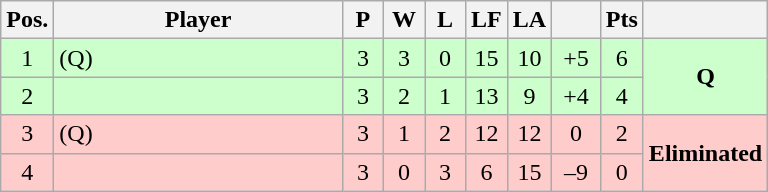<table class="wikitable" style="text-align:center; margin: 1em auto 1em auto, align:left">
<tr>
<th width=20>Pos.</th>
<th width=185>Player</th>
<th width=20>P</th>
<th width=20>W</th>
<th width=20>L</th>
<th width=20>LF</th>
<th width=20>LA</th>
<th width=25></th>
<th width=20>Pts</th>
<th width=70></th>
</tr>
<tr style="background:#CCFFCC;">
<td>1</td>
<td style="text-align:left"> (Q)</td>
<td>3</td>
<td>3</td>
<td>0</td>
<td>15</td>
<td>10</td>
<td>+5</td>
<td>6</td>
<td rowspan=2><strong>Q</strong></td>
</tr>
<tr style="background:#CCFFCC;">
<td>2</td>
<td style="text-align:left"></td>
<td>3</td>
<td>2</td>
<td>1</td>
<td>13</td>
<td>9</td>
<td>+4</td>
<td>4</td>
</tr>
<tr style="background:#FFCCCC;">
<td>3</td>
<td style="text-align:left"> (Q)</td>
<td>3</td>
<td>1</td>
<td>2</td>
<td>12</td>
<td>12</td>
<td>0</td>
<td>2</td>
<td rowspan=2><strong>Eliminated</strong></td>
</tr>
<tr style="background:#FFCCCC;">
<td>4</td>
<td style="text-align:left"></td>
<td>3</td>
<td>0</td>
<td>3</td>
<td>6</td>
<td>15</td>
<td>–9</td>
<td>0</td>
</tr>
</table>
